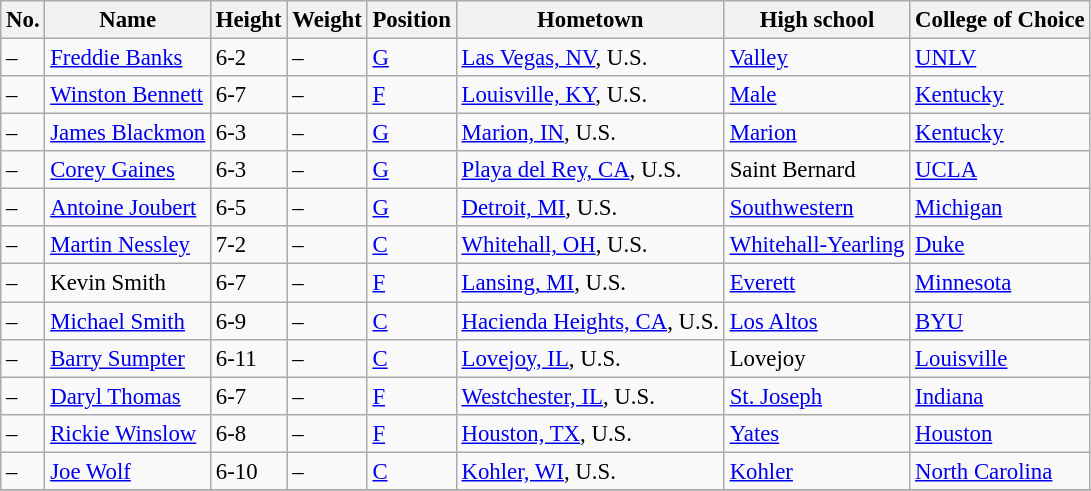<table class="wikitable sortable" style="font-size: 95%;">
<tr>
<th>No.</th>
<th>Name</th>
<th>Height</th>
<th>Weight</th>
<th>Position</th>
<th>Hometown</th>
<th>High school</th>
<th>College of Choice</th>
</tr>
<tr>
<td>–</td>
<td><a href='#'>Freddie Banks</a></td>
<td>6-2</td>
<td>–</td>
<td><a href='#'>G</a></td>
<td><a href='#'>Las Vegas, NV</a>, U.S.</td>
<td><a href='#'>Valley</a></td>
<td><a href='#'>UNLV</a></td>
</tr>
<tr>
<td>–</td>
<td><a href='#'>Winston Bennett</a></td>
<td>6-7</td>
<td>–</td>
<td><a href='#'>F</a></td>
<td><a href='#'>Louisville, KY</a>, U.S.</td>
<td><a href='#'>Male</a></td>
<td><a href='#'>Kentucky</a></td>
</tr>
<tr>
<td>–</td>
<td><a href='#'>James Blackmon</a></td>
<td>6-3</td>
<td>–</td>
<td><a href='#'>G</a></td>
<td><a href='#'>Marion, IN</a>, U.S.</td>
<td><a href='#'>Marion</a></td>
<td><a href='#'>Kentucky</a></td>
</tr>
<tr>
<td>–</td>
<td><a href='#'>Corey Gaines</a></td>
<td>6-3</td>
<td>–</td>
<td><a href='#'>G</a></td>
<td><a href='#'>Playa del Rey, CA</a>, U.S.</td>
<td>Saint Bernard</td>
<td><a href='#'>UCLA</a></td>
</tr>
<tr>
<td>–</td>
<td><a href='#'>Antoine Joubert</a></td>
<td>6-5</td>
<td>–</td>
<td><a href='#'>G</a></td>
<td><a href='#'>Detroit, MI</a>, U.S.</td>
<td><a href='#'>Southwestern</a></td>
<td><a href='#'>Michigan</a></td>
</tr>
<tr>
<td>–</td>
<td><a href='#'>Martin Nessley</a></td>
<td>7-2</td>
<td>–</td>
<td><a href='#'>C</a></td>
<td><a href='#'>Whitehall, OH</a>, U.S.</td>
<td><a href='#'>Whitehall-Yearling</a></td>
<td><a href='#'>Duke</a></td>
</tr>
<tr>
<td>–</td>
<td>Kevin Smith</td>
<td>6-7</td>
<td>–</td>
<td><a href='#'>F</a></td>
<td><a href='#'>Lansing, MI</a>, U.S.</td>
<td><a href='#'>Everett</a></td>
<td><a href='#'>Minnesota</a></td>
</tr>
<tr>
<td>–</td>
<td><a href='#'>Michael Smith</a></td>
<td>6-9</td>
<td>–</td>
<td><a href='#'>C</a></td>
<td><a href='#'>Hacienda Heights, CA</a>, U.S.</td>
<td><a href='#'>Los Altos</a></td>
<td><a href='#'>BYU</a></td>
</tr>
<tr>
<td>–</td>
<td><a href='#'>Barry Sumpter</a></td>
<td>6-11</td>
<td>–</td>
<td><a href='#'>C</a></td>
<td><a href='#'>Lovejoy, IL</a>, U.S.</td>
<td>Lovejoy</td>
<td><a href='#'>Louisville</a></td>
</tr>
<tr>
<td>–</td>
<td><a href='#'>Daryl Thomas</a></td>
<td>6-7</td>
<td>–</td>
<td><a href='#'>F</a></td>
<td><a href='#'>Westchester, IL</a>, U.S.</td>
<td><a href='#'>St. Joseph</a></td>
<td><a href='#'>Indiana</a></td>
</tr>
<tr>
<td>–</td>
<td><a href='#'>Rickie Winslow</a></td>
<td>6-8</td>
<td>–</td>
<td><a href='#'>F</a></td>
<td><a href='#'>Houston, TX</a>, U.S.</td>
<td><a href='#'>Yates</a></td>
<td><a href='#'>Houston</a></td>
</tr>
<tr>
<td>–</td>
<td><a href='#'>Joe Wolf</a></td>
<td>6-10</td>
<td>–</td>
<td><a href='#'>C</a></td>
<td><a href='#'>Kohler, WI</a>, U.S.</td>
<td><a href='#'>Kohler</a></td>
<td><a href='#'>North Carolina</a></td>
</tr>
<tr>
</tr>
</table>
